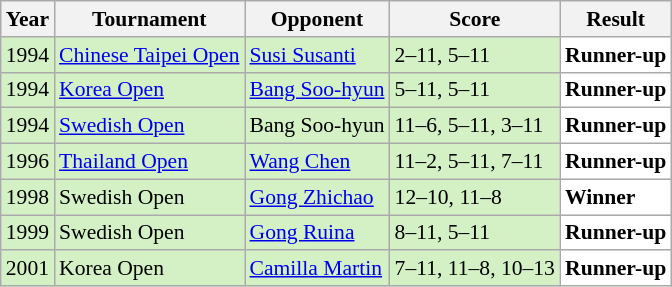<table class="sortable wikitable" style="font-size: 90%;">
<tr>
<th>Year</th>
<th>Tournament</th>
<th>Opponent</th>
<th>Score</th>
<th>Result</th>
</tr>
<tr style="background:#D4F1C5">
<td align="center">1994</td>
<td align="left"><a href='#'>Chinese Taipei Open</a></td>
<td align="left"> <a href='#'>Susi Susanti</a></td>
<td align="left">2–11, 5–11</td>
<td style="text-align:left; background:white"> <strong>Runner-up</strong></td>
</tr>
<tr style="background:#D4F1C5">
<td align="center">1994</td>
<td align="left"><a href='#'>Korea Open</a></td>
<td align="left"> <a href='#'>Bang Soo-hyun</a></td>
<td align="left">5–11, 5–11</td>
<td style="text-align:left; background:white"> <strong>Runner-up</strong></td>
</tr>
<tr style="background:#D4F1C5">
<td align="center">1994</td>
<td align="left"><a href='#'>Swedish Open</a></td>
<td align="left"> Bang Soo-hyun</td>
<td align="left">11–6, 5–11, 3–11</td>
<td style="text-align:left; background:white"> <strong>Runner-up</strong></td>
</tr>
<tr style="background:#D4F1C5">
<td align="center">1996</td>
<td align="left"><a href='#'>Thailand Open</a></td>
<td align="left"> <a href='#'>Wang Chen</a></td>
<td align="left">11–2, 5–11, 7–11</td>
<td style="text-align:left; background:white"> <strong>Runner-up</strong></td>
</tr>
<tr style="background:#D4F1C5">
<td align="center">1998</td>
<td align="left">Swedish Open</td>
<td align="left"> <a href='#'>Gong Zhichao</a></td>
<td align="left">12–10, 11–8</td>
<td style="text-align:left; background:white"> <strong>Winner</strong></td>
</tr>
<tr style="background:#D4F1C5">
<td align="center">1999</td>
<td align="left">Swedish Open</td>
<td align="left"> <a href='#'>Gong Ruina</a></td>
<td align="left">8–11, 5–11</td>
<td style="text-align:left; background:white"> <strong>Runner-up</strong></td>
</tr>
<tr style="background:#D4F1C5">
<td align="center">2001</td>
<td align="left">Korea Open</td>
<td align="left"> <a href='#'>Camilla Martin</a></td>
<td align="left">7–11, 11–8, 10–13</td>
<td style="text-align:left; background:white"> <strong>Runner-up</strong></td>
</tr>
</table>
